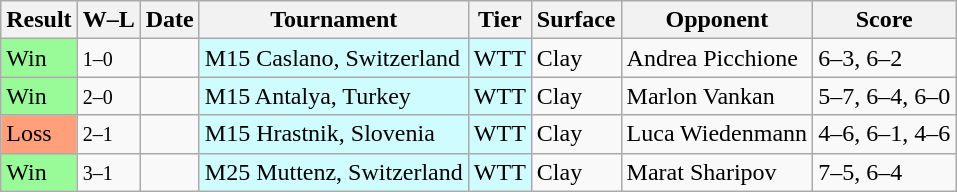<table class="sortable wikitable">
<tr>
<th>Result</th>
<th class="unsortable">W–L</th>
<th>Date</th>
<th>Tournament</th>
<th>Tier</th>
<th>Surface</th>
<th>Opponent</th>
<th class="unsortable">Score</th>
</tr>
<tr>
<td bgcolor=98FB98>Win</td>
<td><small>1–0</small></td>
<td></td>
<td style="background:#cffcff;">M15 Caslano, Switzerland</td>
<td style="background:#cffcff;">WTT</td>
<td>Clay</td>
<td> Andrea Picchione</td>
<td>6–3, 6–2</td>
</tr>
<tr>
<td bgcolor=98FB98>Win</td>
<td><small>2–0</small></td>
<td></td>
<td style="background:#cffcff;">M15 Antalya, Turkey</td>
<td style="background:#cffcff;">WTT</td>
<td>Clay</td>
<td> Marlon Vankan</td>
<td>5–7, 6–4, 6–0</td>
</tr>
<tr>
<td bgcolor=FFA07A>Loss</td>
<td><small>2–1</small></td>
<td></td>
<td style="background:#cffcff;">M15 Hrastnik, Slovenia</td>
<td style="background:#cffcff;">WTT</td>
<td>Clay</td>
<td> Luca Wiedenmann</td>
<td>4–6, 6–1, 4–6</td>
</tr>
<tr>
<td bgcolor=98FB98>Win</td>
<td><small>3–1</small></td>
<td></td>
<td style="background:#cffcff;">M25 Muttenz, Switzerland</td>
<td style="background:#cffcff;">WTT</td>
<td>Clay</td>
<td> Marat Sharipov</td>
<td>7–5, 6–4</td>
</tr>
</table>
